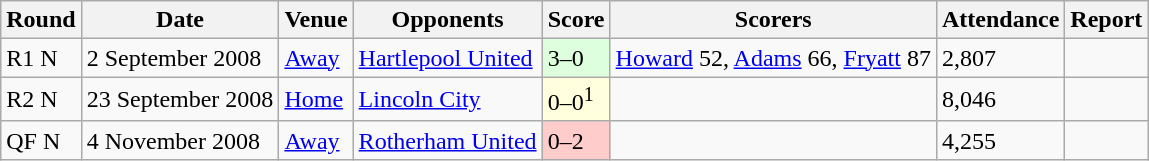<table class="wikitable style="text-align:center; font-size:95%">
<tr>
<th>Round</th>
<th>Date</th>
<th>Venue</th>
<th>Opponents</th>
<th>Score</th>
<th>Scorers</th>
<th>Attendance</th>
<th>Report</th>
</tr>
<tr>
<td>R1 N</td>
<td align=left>2 September 2008</td>
<td><a href='#'>Away</a></td>
<td align=left><a href='#'>Hartlepool United</a></td>
<td style="background:#dfd;">3–0</td>
<td align=left><a href='#'>Howard</a> 52, <a href='#'>Adams</a> 66, <a href='#'>Fryatt</a> 87</td>
<td>2,807</td>
<td></td>
</tr>
<tr>
<td>R2 N</td>
<td align=left>23 September 2008</td>
<td><a href='#'>Home</a></td>
<td align=left><a href='#'>Lincoln City</a></td>
<td style="background:#ffd;">0–0<sup>1</sup></td>
<td align=left></td>
<td>8,046</td>
<td></td>
</tr>
<tr>
<td>QF N</td>
<td align=left>4 November 2008</td>
<td><a href='#'>Away</a></td>
<td align=left><a href='#'>Rotherham United</a></td>
<td style="background:#fcc;">0–2</td>
<td align=left></td>
<td>4,255</td>
<td></td>
</tr>
</table>
